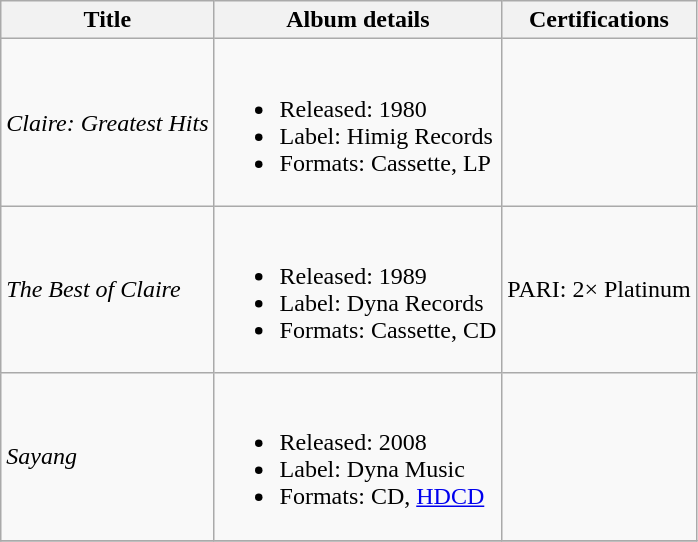<table class="wikitable">
<tr>
<th>Title</th>
<th>Album details</th>
<th>Certifications</th>
</tr>
<tr>
<td><em>Claire: Greatest Hits</em></td>
<td><br><ul><li>Released: 1980</li><li>Label: Himig Records</li><li>Formats: Cassette, LP</li></ul></td>
<td></td>
</tr>
<tr>
<td><em>The Best of Claire</em></td>
<td><br><ul><li>Released: 1989</li><li>Label: Dyna Records</li><li>Formats: Cassette, CD</li></ul></td>
<td>PARI: 2× Platinum</td>
</tr>
<tr>
<td><em>Sayang</em></td>
<td><br><ul><li>Released: 2008</li><li>Label: Dyna Music</li><li>Formats: CD, <a href='#'>HDCD</a></li></ul></td>
<td></td>
</tr>
<tr>
</tr>
</table>
